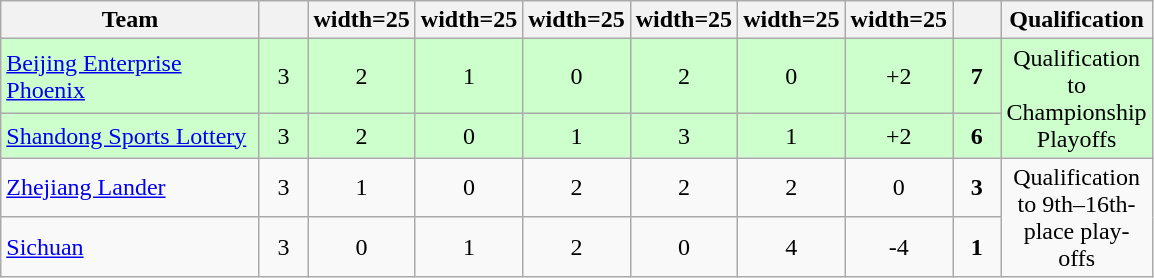<table class="wikitable" style="text-align: center;">
<tr>
<th style="width:165px;">Team</th>
<th width=25></th>
<th>width=25</th>
<th>width=25</th>
<th>width=25</th>
<th>width=25</th>
<th>width=25</th>
<th>width=25</th>
<th width=25></th>
<th width=50>Qualification</th>
</tr>
<tr style="background:#cfc;">
<td align="left"><a href='#'>Beijing Enterprise Phoenix</a></td>
<td>3</td>
<td>2</td>
<td>1</td>
<td>0</td>
<td>2</td>
<td>0</td>
<td>+2</td>
<td><strong>7</strong></td>
<td rowspan=2 align="center">Qualification to Championship Playoffs</td>
</tr>
<tr style="background:#cfc;">
<td align="left"><a href='#'>Shandong Sports Lottery</a></td>
<td>3</td>
<td>2</td>
<td>0</td>
<td>1</td>
<td>3</td>
<td>1</td>
<td>+2</td>
<td><strong>6</strong></td>
</tr>
<tr>
<td align="left"><a href='#'>Zhejiang Lander</a></td>
<td>3</td>
<td>1</td>
<td>0</td>
<td>2</td>
<td>2</td>
<td>2</td>
<td>0</td>
<td><strong>3</strong></td>
<td rowspan=2 align="center">Qualification to 9th–16th-place play-offs</td>
</tr>
<tr>
<td align="left"><a href='#'>Sichuan</a></td>
<td>3</td>
<td>0</td>
<td>1</td>
<td>2</td>
<td>0</td>
<td>4</td>
<td>-4</td>
<td><strong>1</strong></td>
</tr>
</table>
